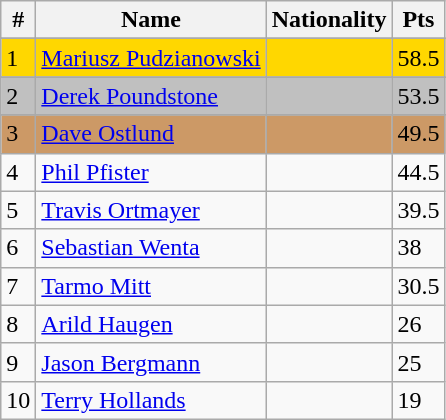<table class="wikitable">
<tr>
<th>#</th>
<th>Name</th>
<th>Nationality</th>
<th>Pts</th>
</tr>
<tr>
</tr>
<tr style="background:gold;">
<td>1</td>
<td><a href='#'>Mariusz Pudzianowski</a></td>
<td></td>
<td>58.5</td>
</tr>
<tr>
</tr>
<tr style="background:silver;">
<td>2</td>
<td><a href='#'>Derek Poundstone</a></td>
<td></td>
<td>53.5</td>
</tr>
<tr>
</tr>
<tr style="background:#c96;">
<td>3</td>
<td><a href='#'>Dave Ostlund</a></td>
<td></td>
<td>49.5</td>
</tr>
<tr>
<td>4</td>
<td><a href='#'>Phil Pfister</a></td>
<td></td>
<td>44.5</td>
</tr>
<tr>
<td>5</td>
<td><a href='#'>Travis Ortmayer</a></td>
<td></td>
<td>39.5</td>
</tr>
<tr>
<td>6</td>
<td><a href='#'>Sebastian Wenta</a></td>
<td></td>
<td>38</td>
</tr>
<tr>
<td>7</td>
<td><a href='#'>Tarmo Mitt</a></td>
<td></td>
<td>30.5</td>
</tr>
<tr>
<td>8</td>
<td><a href='#'>Arild Haugen</a></td>
<td></td>
<td>26</td>
</tr>
<tr>
<td>9</td>
<td><a href='#'>Jason Bergmann</a></td>
<td></td>
<td>25</td>
</tr>
<tr>
<td>10</td>
<td><a href='#'>Terry Hollands</a></td>
<td></td>
<td>19</td>
</tr>
</table>
